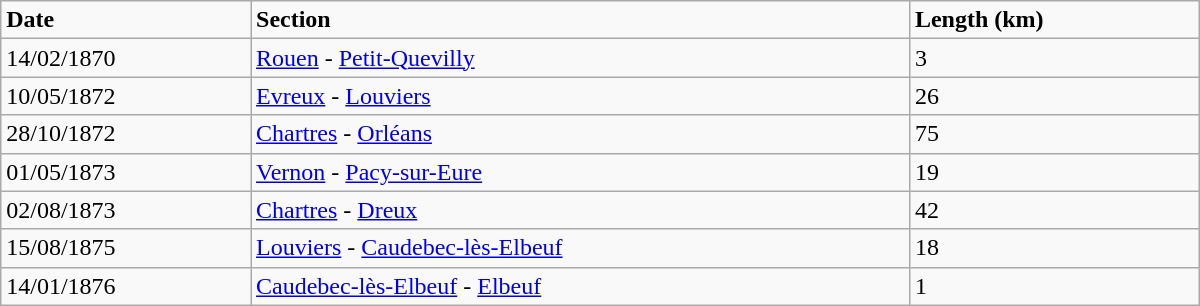<table style="width:800px;" class="wikitable">
<tr>
<td><strong>Date</strong></td>
<td><strong>Section</strong></td>
<td><strong>Length (km)</strong></td>
</tr>
<tr>
<td>14/02/1870</td>
<td><a href='#'>Rouen</a> - <a href='#'>Petit-Quevilly</a></td>
<td>3</td>
</tr>
<tr>
<td>10/05/1872</td>
<td><a href='#'>Evreux</a> - <a href='#'>Louviers</a></td>
<td>26</td>
</tr>
<tr>
<td>28/10/1872</td>
<td><a href='#'>Chartres</a> - <a href='#'>Orléans</a></td>
<td>75</td>
</tr>
<tr>
<td>01/05/1873</td>
<td><a href='#'>Vernon</a> - <a href='#'>Pacy-sur-Eure</a></td>
<td>19</td>
</tr>
<tr>
<td>02/08/1873</td>
<td><a href='#'>Chartres</a> - <a href='#'>Dreux</a></td>
<td>42</td>
</tr>
<tr>
<td>15/08/1875</td>
<td><a href='#'>Louviers</a> - <a href='#'>Caudebec-lès-Elbeuf</a></td>
<td>18</td>
</tr>
<tr>
<td>14/01/1876</td>
<td><a href='#'>Caudebec-lès-Elbeuf</a> - <a href='#'>Elbeuf</a></td>
<td>1</td>
</tr>
</table>
